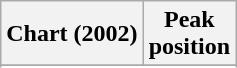<table class="wikitable sortable">
<tr>
<th>Chart (2002)</th>
<th>Peak<br>position</th>
</tr>
<tr>
</tr>
<tr>
</tr>
<tr>
</tr>
<tr>
</tr>
<tr>
</tr>
<tr>
</tr>
<tr>
</tr>
</table>
